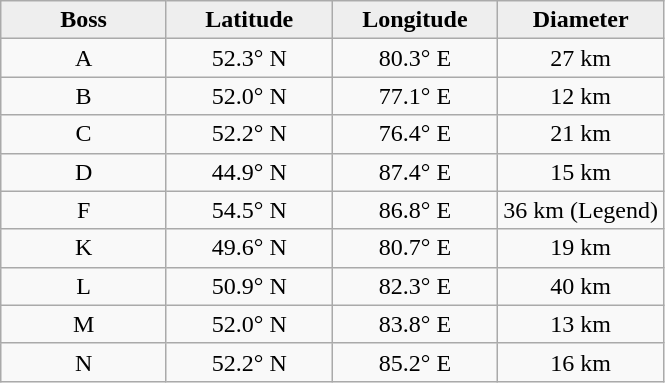<table class="wikitable sortable mw-collapsible mw-collapsed">
<tr>
<th width="25%" style="background:#eeeeee;">Boss</th>
<th width="25%" style="background:#eeeeee;">Latitude</th>
<th width="25%" style="background:#eeeeee;">Longitude</th>
<th width="25%" style="background:#eeeeee;">Diameter</th>
</tr>
<tr>
<td align="center">A</td>
<td align="center">52.3° N</td>
<td align="center">80.3° E</td>
<td align="center">27 km</td>
</tr>
<tr>
<td align="center">B</td>
<td align="center">52.0° N</td>
<td align="center">77.1° E</td>
<td align="center">12 km</td>
</tr>
<tr>
<td align="center">C</td>
<td align="center">52.2° N</td>
<td align="center">76.4° E</td>
<td align="center">21 km</td>
</tr>
<tr>
<td align="center">D</td>
<td align="center">44.9° N</td>
<td align="center">87.4° E</td>
<td align="center">15 km</td>
</tr>
<tr>
<td align="center">F</td>
<td align="center">54.5° N</td>
<td align="center">86.8° E</td>
<td align="center">36 km (Legend)</td>
</tr>
<tr>
<td align="center">K</td>
<td align="center">49.6° N</td>
<td align="center">80.7° E</td>
<td align="center">19 km</td>
</tr>
<tr>
<td align="center">L</td>
<td align="center">50.9° N</td>
<td align="center">82.3° E</td>
<td align="center">40 km</td>
</tr>
<tr>
<td align="center">M</td>
<td align="center">52.0° N</td>
<td align="center">83.8° E</td>
<td align="center">13 km</td>
</tr>
<tr>
<td align="center">N</td>
<td align="center">52.2° N</td>
<td align="center">85.2° E</td>
<td align="center">16 km</td>
</tr>
</table>
